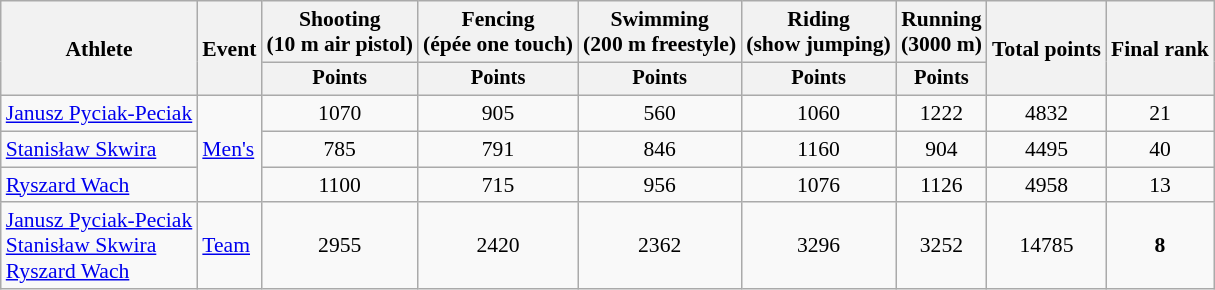<table class="wikitable" style="font-size:90%">
<tr>
<th rowspan="2">Athlete</th>
<th rowspan="2">Event</th>
<th>Shooting<br><span>(10 m air pistol)</span></th>
<th>Fencing<br><span>(épée one touch)</span></th>
<th>Swimming<br><span>(200 m freestyle)</span></th>
<th>Riding<br><span>(show jumping)</span></th>
<th>Running<br><span>(3000 m)</span></th>
<th rowspan=2>Total points</th>
<th rowspan=2>Final rank</th>
</tr>
<tr style="font-size:95%">
<th>Points</th>
<th>Points</th>
<th>Points</th>
<th>Points</th>
<th>Points</th>
</tr>
<tr align=center>
<td align=left><a href='#'>Janusz Pyciak-Peciak</a></td>
<td style="text-align:left;" rowspan="3"><a href='#'>Men's</a></td>
<td>1070</td>
<td>905</td>
<td>560</td>
<td>1060</td>
<td>1222</td>
<td>4832</td>
<td>21</td>
</tr>
<tr align=center>
<td align=left><a href='#'>Stanisław Skwira</a></td>
<td>785</td>
<td>791</td>
<td>846</td>
<td>1160</td>
<td>904</td>
<td>4495</td>
<td>40</td>
</tr>
<tr align=center>
<td align=left><a href='#'>Ryszard Wach</a></td>
<td>1100</td>
<td>715</td>
<td>956</td>
<td>1076</td>
<td>1126</td>
<td>4958</td>
<td>13</td>
</tr>
<tr align=center>
<td align=left><a href='#'>Janusz Pyciak-Peciak</a><br><a href='#'>Stanisław Skwira</a><br><a href='#'>Ryszard Wach</a></td>
<td align=left><a href='#'>Team</a></td>
<td>2955</td>
<td>2420</td>
<td>2362</td>
<td>3296</td>
<td>3252</td>
<td>14785</td>
<td><strong>8</strong></td>
</tr>
</table>
